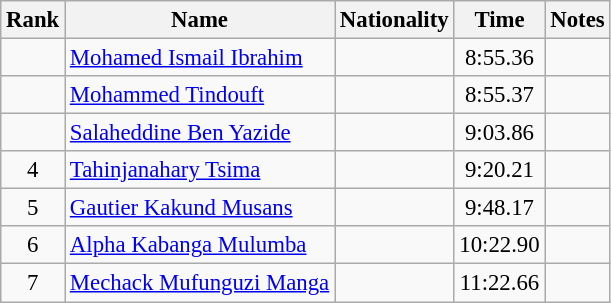<table class="wikitable sortable" style="text-align:center;font-size:95%">
<tr>
<th>Rank</th>
<th>Name</th>
<th>Nationality</th>
<th>Time</th>
<th>Notes</th>
</tr>
<tr>
<td></td>
<td align=left><a href='#'>Mohamed Ismail Ibrahim</a></td>
<td align=left></td>
<td>8:55.36</td>
<td></td>
</tr>
<tr>
<td></td>
<td align=left><a href='#'>Mohammed Tindouft</a></td>
<td align=left></td>
<td>8:55.37</td>
<td></td>
</tr>
<tr>
<td></td>
<td align=left><a href='#'>Salaheddine Ben Yazide</a></td>
<td align=left></td>
<td>9:03.86</td>
<td></td>
</tr>
<tr>
<td>4</td>
<td align=left><a href='#'>Tahinjanahary Tsima</a></td>
<td align=left></td>
<td>9:20.21</td>
<td></td>
</tr>
<tr>
<td>5</td>
<td align=left><a href='#'>Gautier Kakund Musans</a></td>
<td align=left></td>
<td>9:48.17</td>
<td></td>
</tr>
<tr>
<td>6</td>
<td align=left><a href='#'>Alpha Kabanga Mulumba</a></td>
<td align=left></td>
<td>10:22.90</td>
<td></td>
</tr>
<tr>
<td>7</td>
<td align=left><a href='#'>Mechack Mufunguzi Manga</a></td>
<td align=left></td>
<td>11:22.66</td>
<td></td>
</tr>
</table>
